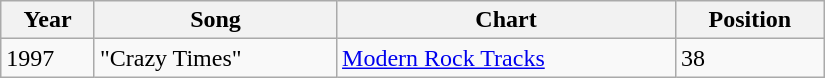<table class="wikitable" width="550">
<tr>
<th align="left" valign="top">Year</th>
<th align="left" valign="top">Song</th>
<th align="left" valign="top">Chart</th>
<th align="left" valign="top">Position</th>
</tr>
<tr>
<td align="left" valign="top">1997</td>
<td align="left" valign="top">"Crazy Times"</td>
<td align="left" valign="top"><a href='#'>Modern Rock Tracks</a></td>
<td align="left" valign="top">38</td>
</tr>
</table>
